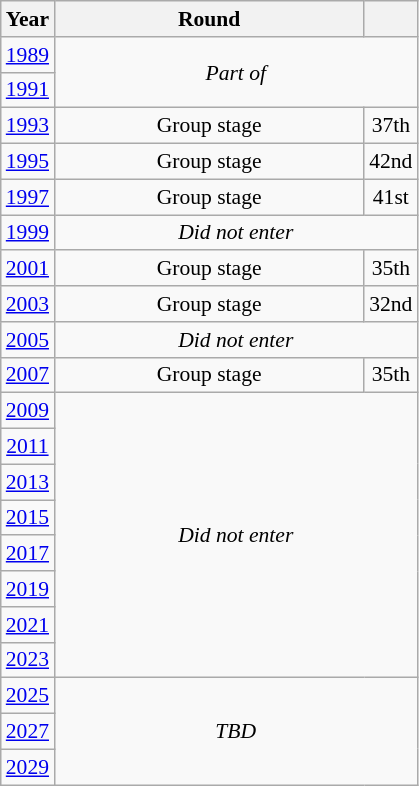<table class="wikitable" style="text-align: center; font-size:90%">
<tr>
<th>Year</th>
<th style="width:200px">Round</th>
<th></th>
</tr>
<tr>
<td><a href='#'>1989</a></td>
<td colspan="2" rowspan="2"><em>Part of </em></td>
</tr>
<tr>
<td><a href='#'>1991</a></td>
</tr>
<tr>
<td><a href='#'>1993</a></td>
<td>Group stage</td>
<td>37th</td>
</tr>
<tr>
<td><a href='#'>1995</a></td>
<td>Group stage</td>
<td>42nd</td>
</tr>
<tr>
<td><a href='#'>1997</a></td>
<td>Group stage</td>
<td>41st</td>
</tr>
<tr>
<td><a href='#'>1999</a></td>
<td colspan="2"><em>Did not enter</em></td>
</tr>
<tr>
<td><a href='#'>2001</a></td>
<td>Group stage</td>
<td>35th</td>
</tr>
<tr>
<td><a href='#'>2003</a></td>
<td>Group stage</td>
<td>32nd</td>
</tr>
<tr>
<td><a href='#'>2005</a></td>
<td colspan="2"><em>Did not enter</em></td>
</tr>
<tr>
<td><a href='#'>2007</a></td>
<td>Group stage</td>
<td>35th</td>
</tr>
<tr>
<td><a href='#'>2009</a></td>
<td colspan="2" rowspan="8"><em>Did not enter</em></td>
</tr>
<tr>
<td><a href='#'>2011</a></td>
</tr>
<tr>
<td><a href='#'>2013</a></td>
</tr>
<tr>
<td><a href='#'>2015</a></td>
</tr>
<tr>
<td><a href='#'>2017</a></td>
</tr>
<tr>
<td><a href='#'>2019</a></td>
</tr>
<tr>
<td><a href='#'>2021</a></td>
</tr>
<tr>
<td><a href='#'>2023</a></td>
</tr>
<tr>
<td><a href='#'>2025</a></td>
<td colspan="2" rowspan="3"><em>TBD</em></td>
</tr>
<tr>
<td><a href='#'>2027</a></td>
</tr>
<tr>
<td><a href='#'>2029</a></td>
</tr>
</table>
